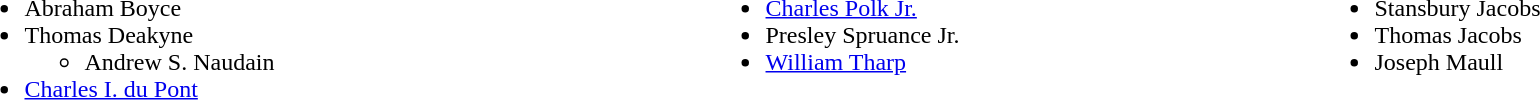<table width=100%>
<tr valign=top>
<td><br><ul><li>Abraham Boyce</li><li>Thomas Deakyne<ul><li>Andrew S. Naudain</li></ul></li><li><a href='#'>Charles I. du Pont</a></li></ul></td>
<td><br><ul><li><a href='#'>Charles Polk Jr.</a></li><li>Presley Spruance Jr.</li><li><a href='#'>William Tharp</a></li></ul></td>
<td><br><ul><li>Stansbury Jacobs</li><li>Thomas Jacobs</li><li>Joseph Maull</li></ul></td>
</tr>
</table>
